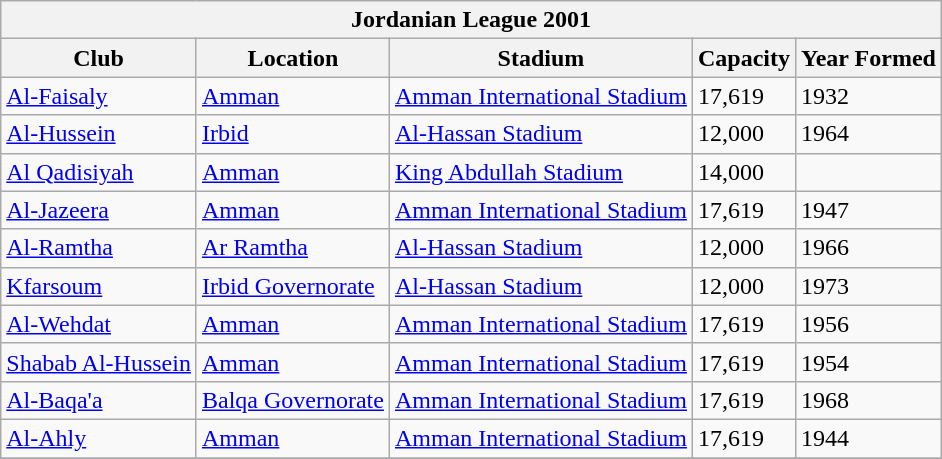<table class="wikitable">
<tr>
<th colspan="5">Jordanian  League 2001</th>
</tr>
<tr>
<th>Club</th>
<th>Location</th>
<th>Stadium</th>
<th>Capacity</th>
<th>Year Formed</th>
</tr>
<tr style="vertical-align:top;">
<td><a href='#'>Al-Faisaly</a></td>
<td><a href='#'>Amman</a></td>
<td><a href='#'>Amman International Stadium</a></td>
<td>17,619</td>
<td>1932</td>
</tr>
<tr style="vertical-align:top;">
<td><a href='#'>Al-Hussein</a></td>
<td><a href='#'>Irbid</a></td>
<td><a href='#'>Al-Hassan Stadium</a></td>
<td>12,000</td>
<td>1964</td>
</tr>
<tr style="vertical-align:top;">
<td><a href='#'>Al Qadisiyah</a></td>
<td><a href='#'>Amman</a></td>
<td><a href='#'>King Abdullah Stadium</a></td>
<td>14,000</td>
<td></td>
</tr>
<tr style="vertical-align:top;">
<td><a href='#'>Al-Jazeera</a></td>
<td><a href='#'>Amman</a></td>
<td><a href='#'>Amman International Stadium</a></td>
<td>17,619</td>
<td>1947</td>
</tr>
<tr style="vertical-align:top;">
<td><a href='#'>Al-Ramtha</a></td>
<td><a href='#'>Ar Ramtha</a></td>
<td><a href='#'>Al-Hassan Stadium</a></td>
<td>12,000</td>
<td>1966</td>
</tr>
<tr style="vertical-align:top;">
<td><a href='#'>Kfarsoum</a></td>
<td><a href='#'>Irbid Governorate</a></td>
<td><a href='#'>Al-Hassan Stadium</a></td>
<td>12,000</td>
<td>1973</td>
</tr>
<tr style="vertical-align:top;">
<td><a href='#'>Al-Wehdat</a></td>
<td><a href='#'>Amman</a></td>
<td><a href='#'>Amman International Stadium</a></td>
<td>17,619</td>
<td>1956</td>
</tr>
<tr style="vertical-align:top;">
<td><a href='#'>Shabab Al-Hussein</a></td>
<td><a href='#'>Amman</a></td>
<td><a href='#'>Amman International Stadium</a></td>
<td>17,619</td>
<td>1954</td>
</tr>
<tr style="vertical-align:top;">
<td><a href='#'>Al-Baqa'a</a></td>
<td><a href='#'>Balqa Governorate </a></td>
<td><a href='#'>Amman International Stadium</a></td>
<td>17,619</td>
<td>1968</td>
</tr>
<tr style="vertical-align:top;">
<td><a href='#'>Al-Ahly</a></td>
<td><a href='#'>Amman</a></td>
<td><a href='#'>Amman International Stadium</a></td>
<td>17,619</td>
<td>1944</td>
</tr>
<tr>
</tr>
</table>
